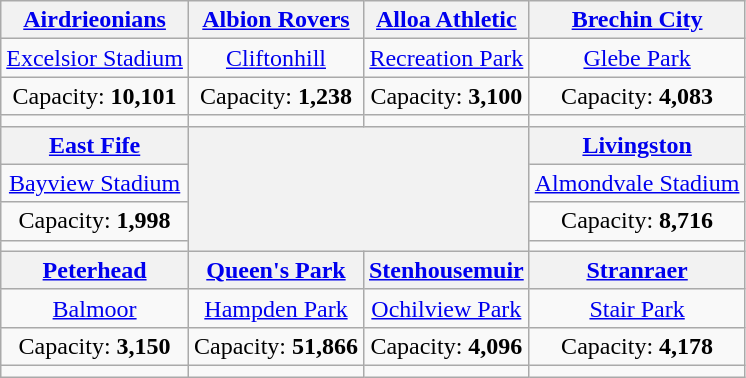<table class="wikitable" style="text-align:center">
<tr>
<th><a href='#'>Airdrieonians</a></th>
<th><a href='#'>Albion Rovers</a></th>
<th><a href='#'>Alloa Athletic</a></th>
<th><a href='#'>Brechin City</a></th>
</tr>
<tr>
<td><a href='#'>Excelsior Stadium</a></td>
<td><a href='#'>Cliftonhill</a></td>
<td><a href='#'>Recreation Park</a></td>
<td><a href='#'>Glebe Park</a></td>
</tr>
<tr>
<td>Capacity: <strong>10,101</strong></td>
<td>Capacity: <strong>1,238</strong></td>
<td>Capacity: <strong>3,100</strong></td>
<td>Capacity: <strong>4,083</strong></td>
</tr>
<tr>
<td></td>
<td></td>
<td></td>
<td></td>
</tr>
<tr>
<th><a href='#'>East Fife</a></th>
<th colspan=2 rowspan=4><br></th>
<th><a href='#'>Livingston</a></th>
</tr>
<tr>
<td><a href='#'>Bayview Stadium</a></td>
<td><a href='#'>Almondvale Stadium</a></td>
</tr>
<tr>
<td>Capacity: <strong>1,998</strong></td>
<td>Capacity: <strong>8,716</strong></td>
</tr>
<tr>
<td></td>
<td></td>
</tr>
<tr>
<th><a href='#'>Peterhead</a></th>
<th><a href='#'>Queen's Park</a></th>
<th><a href='#'>Stenhousemuir</a></th>
<th><a href='#'>Stranraer</a></th>
</tr>
<tr>
<td><a href='#'>Balmoor</a></td>
<td><a href='#'>Hampden Park</a></td>
<td><a href='#'>Ochilview Park</a></td>
<td><a href='#'>Stair Park</a></td>
</tr>
<tr>
<td>Capacity:  <strong>3,150</strong></td>
<td>Capacity: <strong>51,866</strong></td>
<td>Capacity: <strong>4,096</strong></td>
<td>Capacity: <strong>4,178</strong></td>
</tr>
<tr>
<td></td>
<td></td>
<td></td>
<td></td>
</tr>
</table>
